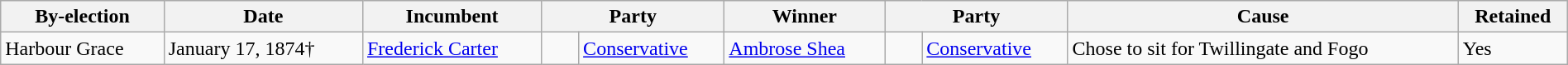<table class=wikitable style="width:100%">
<tr>
<th>By-election</th>
<th>Date</th>
<th>Incumbent</th>
<th colspan=2>Party</th>
<th>Winner</th>
<th colspan=2>Party</th>
<th>Cause</th>
<th>Retained</th>
</tr>
<tr>
<td>Harbour Grace</td>
<td>January 17, 1874†</td>
<td><a href='#'>Frederick Carter</a></td>
<td>    </td>
<td><a href='#'>Conservative</a></td>
<td><a href='#'>Ambrose Shea</a></td>
<td>    </td>
<td><a href='#'>Conservative</a></td>
<td>Chose to sit for Twillingate and Fogo</td>
<td>Yes</td>
</tr>
</table>
